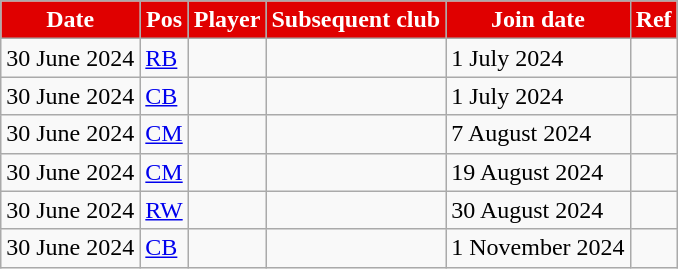<table class="wikitable plainrowheaders sortable">
<tr>
<th style="background:#E00000; color:white;">Date</th>
<th style="background:#E00000; color:white;">Pos</th>
<th style="background:#E00000; color:white;">Player</th>
<th style="background:#E00000; color:white;">Subsequent club</th>
<th style="background:#E00000; color:white;">Join date</th>
<th style="background:#E00000; color:white;">Ref</th>
</tr>
<tr>
<td>30 June 2024</td>
<td><a href='#'>RB</a></td>
<td></td>
<td></td>
<td>1 July 2024</td>
<td></td>
</tr>
<tr>
<td>30 June 2024</td>
<td><a href='#'>CB</a></td>
<td></td>
<td></td>
<td>1 July 2024</td>
<td></td>
</tr>
<tr>
<td>30 June 2024</td>
<td><a href='#'>CM</a></td>
<td></td>
<td></td>
<td>7 August 2024</td>
<td></td>
</tr>
<tr>
<td>30 June 2024</td>
<td><a href='#'>CM</a></td>
<td></td>
<td></td>
<td>19 August 2024</td>
<td></td>
</tr>
<tr>
<td>30 June 2024</td>
<td><a href='#'>RW</a></td>
<td></td>
<td></td>
<td>30 August 2024</td>
<td></td>
</tr>
<tr>
<td>30 June 2024</td>
<td><a href='#'>CB</a></td>
<td></td>
<td></td>
<td>1 November 2024</td>
<td></td>
</tr>
</table>
